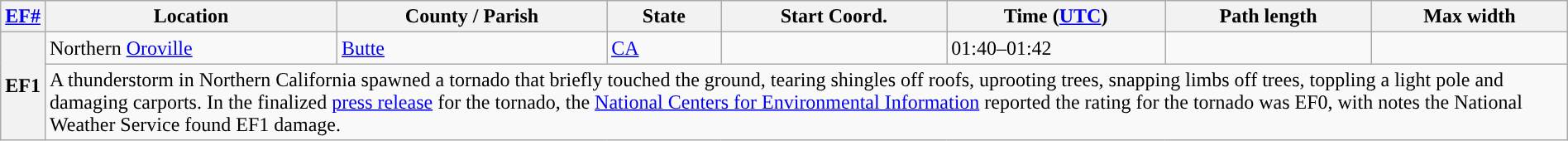<table class="wikitable sortable" style="width:100%;">
<tr>
<th scope="col" width="2%" align="center"><a href='#'>EF#</a></th>
<th scope="col" align="center" class="unsortable">Location</th>
<th scope="col" align="center" class="unsortable">County / Parish</th>
<th scope="col" align="center">State</th>
<th scope="col" align="center">Start Coord.</th>
<th scope="col" align="center">Time (<a href='#'>UTC</a>)</th>
<th scope="col" align="center">Path length</th>
<th scope="col" align="center">Max width</th>
</tr>
<tr>
<th scope="row" rowspan="2" style="background-color:#">EF1</th>
<td>Northern <a href='#'>Oroville</a></td>
<td><a href='#'>Butte</a></td>
<td><a href='#'>CA</a></td>
<td></td>
<td>01:40–01:42</td>
<td></td>
<td></td>
</tr>
<tr class="expand-child">
<td colspan="8">A thunderstorm in Northern California spawned a tornado that briefly touched the ground, tearing shingles off roofs, uprooting trees, snapping limbs off trees, toppling a light pole and damaging carports. In the finalized <a href='#'>press release</a> for the tornado, the <a href='#'>National Centers for Environmental Information</a> reported the rating for the tornado was EF0, with notes the National Weather Service found EF1 damage.</td>
</tr>
</table>
